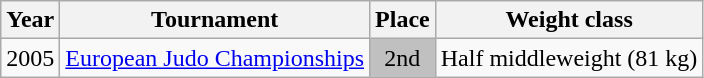<table class=wikitable>
<tr>
<th>Year</th>
<th>Tournament</th>
<th>Place</th>
<th>Weight class</th>
</tr>
<tr>
<td>2005</td>
<td><a href='#'>European Judo Championships</a></td>
<td bgcolor="silver" align="center">2nd</td>
<td>Half middleweight (81 kg)</td>
</tr>
</table>
